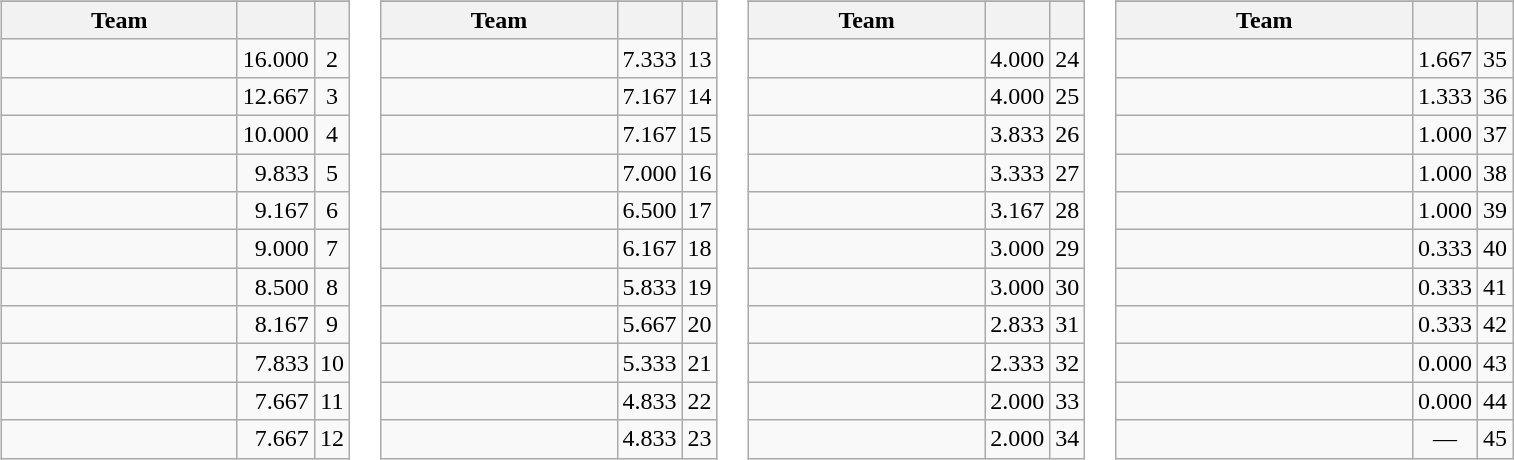<table>
<tr>
</tr>
<tr valign=top>
<td><br><table class="wikitable">
<tr>
</tr>
<tr>
<th width=150>Team</th>
<th></th>
<th></th>
</tr>
<tr>
<td><strong></strong></td>
<td align=right>16.000</td>
<td align=center>2</td>
</tr>
<tr>
<td></td>
<td align=right>12.667</td>
<td align=center>3</td>
</tr>
<tr>
<td></td>
<td align=right>10.000</td>
<td align=center>4</td>
</tr>
<tr>
<td><strong></strong></td>
<td align=right>9.833</td>
<td align=center>5</td>
</tr>
<tr>
<td></td>
<td align=right>9.167</td>
<td align=center>6</td>
</tr>
<tr>
<td><strong></strong></td>
<td align=right>9.000</td>
<td align=center>7</td>
</tr>
<tr>
<td></td>
<td align=right>8.500</td>
<td align=center>8</td>
</tr>
<tr>
<td></td>
<td align=right>8.167</td>
<td align=center>9</td>
</tr>
<tr>
<td></td>
<td align=right>7.833</td>
<td align=center>10</td>
</tr>
<tr>
<td></td>
<td align=right>7.667</td>
<td align=center>11</td>
</tr>
<tr>
<td></td>
<td align=right>7.667</td>
<td align=center>12</td>
</tr>
</table>
</td>
<td><br><table class="wikitable">
<tr>
</tr>
<tr>
<th width=150>Team</th>
<th></th>
<th></th>
</tr>
<tr>
<td><strong></strong></td>
<td align=right>7.333</td>
<td align=center>13</td>
</tr>
<tr>
<td><strong></strong></td>
<td align=right>7.167</td>
<td align=center>14</td>
</tr>
<tr>
<td></td>
<td align=right>7.167</td>
<td align=center>15</td>
</tr>
<tr>
<td></td>
<td align=right>7.000</td>
<td align=center>16</td>
</tr>
<tr>
<td><strong></strong></td>
<td align=right>6.500</td>
<td align=center>17</td>
</tr>
<tr>
<td></td>
<td align=right>6.167</td>
<td align=center>18</td>
</tr>
<tr>
<td></td>
<td align=right>5.833</td>
<td align=center>19</td>
</tr>
<tr>
<td></td>
<td align=right>5.667</td>
<td align=center>20</td>
</tr>
<tr>
<td></td>
<td align=right>5.333</td>
<td align=center>21</td>
</tr>
<tr>
<td></td>
<td align=right>4.833</td>
<td align=center>22</td>
</tr>
<tr>
<td></td>
<td align=right>4.833</td>
<td align=center>23</td>
</tr>
</table>
</td>
<td><br><table class="wikitable">
<tr>
</tr>
<tr>
<th width=150>Team</th>
<th></th>
<th></th>
</tr>
<tr>
<td></td>
<td align=right>4.000</td>
<td align=center>24</td>
</tr>
<tr>
<td></td>
<td align=right>4.000</td>
<td align=center>25</td>
</tr>
<tr>
<td></td>
<td align=right>3.833</td>
<td align=center>26</td>
</tr>
<tr>
<td></td>
<td align=right>3.333</td>
<td align=center>27</td>
</tr>
<tr>
<td></td>
<td align=right>3.167</td>
<td align=center>28</td>
</tr>
<tr>
<td></td>
<td align=right>3.000</td>
<td align=center>29</td>
</tr>
<tr>
<td></td>
<td align=right>3.000</td>
<td align=center>30</td>
</tr>
<tr>
<td></td>
<td align=right>2.833</td>
<td align=center>31</td>
</tr>
<tr>
<td></td>
<td align=right>2.333</td>
<td align=center>32</td>
</tr>
<tr>
<td></td>
<td align=right>2.000</td>
<td align=center>33</td>
</tr>
<tr>
<td></td>
<td align=right>2.000</td>
<td align=center>34</td>
</tr>
</table>
</td>
<td><br><table class="wikitable">
<tr>
</tr>
<tr>
<th width=190>Team</th>
<th></th>
<th></th>
</tr>
<tr>
<td></td>
<td align=right>1.667</td>
<td align=center>35</td>
</tr>
<tr>
<td></td>
<td align=right>1.333</td>
<td align=center>36</td>
</tr>
<tr>
<td></td>
<td align=right>1.000</td>
<td align=center>37</td>
</tr>
<tr>
<td></td>
<td align=right>1.000</td>
<td align=center>38</td>
</tr>
<tr>
<td></td>
<td align=right>1.000</td>
<td align=center>39</td>
</tr>
<tr>
<td></td>
<td align=right>0.333</td>
<td align=center>40</td>
</tr>
<tr>
<td></td>
<td align=right>0.333</td>
<td align=center>41</td>
</tr>
<tr>
<td></td>
<td align=right>0.333</td>
<td align=center>42</td>
</tr>
<tr>
<td></td>
<td align=right>0.000</td>
<td align=center>43</td>
</tr>
<tr>
<td></td>
<td align=right>0.000</td>
<td align=center>44</td>
</tr>
<tr>
<td></td>
<td align=center>—</td>
<td align=center>45</td>
</tr>
</table>
</td>
</tr>
</table>
